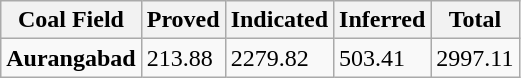<table class="wikitable">
<tr>
<th>Coal Field</th>
<th>Proved</th>
<th>Indicated</th>
<th>Inferred</th>
<th>Total</th>
</tr>
<tr>
<td><strong>Aurangabad</strong></td>
<td>213.88</td>
<td>2279.82</td>
<td>503.41</td>
<td>2997.11</td>
</tr>
</table>
